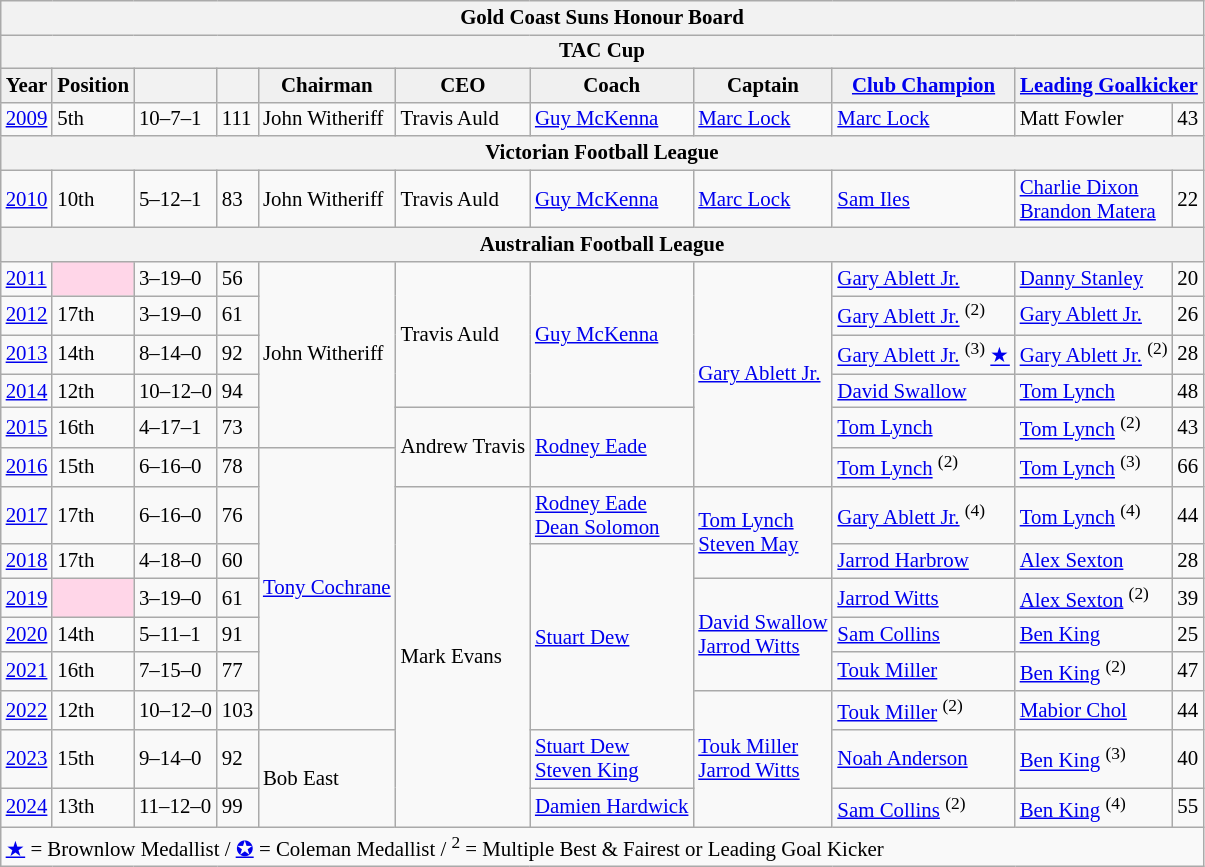<table class="wikitable">
<tr style="font-size: 87%;">
<th colspan="11">Gold Coast Suns Honour Board</th>
</tr>
<tr style="font-size: 87%;">
<th colspan="11">TAC Cup</th>
</tr>
<tr style="font-size: 87%;">
<th style="text-align:center; background:#f0f0f0;"><strong>Year</strong></th>
<th style="text-align:center; background:#f0f0f0;"><strong>Position</strong></th>
<th><br></th>
<th></th>
<th style="text-align:center; background:#f0f0f0;"><strong>Chairman</strong></th>
<th style="text-align:center; background:#f0f0f0;"><strong>CEO</strong></th>
<th style="text-align:center; background:#f0f0f0;"><strong>Coach</strong></th>
<th style="text-align:center; background:#f0f0f0;"><strong>Captain</strong></th>
<th style="text-align:center; background:#f0f0f0;"><strong><a href='#'>Club Champion</a></strong></th>
<th colspan="2" style="text-align:center; background:#f0f0f0;"><strong><a href='#'>Leading Goalkicker</a></strong></th>
</tr>
<tr style="font-size: 87%;">
<td><a href='#'>2009</a></td>
<td>5th</td>
<td>10–7–1</td>
<td>111</td>
<td>John Witheriff</td>
<td>Travis Auld</td>
<td><a href='#'>Guy McKenna</a></td>
<td><a href='#'>Marc Lock</a></td>
<td><a href='#'>Marc Lock</a></td>
<td>Matt Fowler</td>
<td>43</td>
</tr>
<tr style="font-size: 87%;">
<th colspan="11">Victorian Football League</th>
</tr>
<tr style="font-size: 87%;">
<td><a href='#'>2010</a></td>
<td>10th</td>
<td>5–12–1</td>
<td>83</td>
<td>John Witheriff</td>
<td>Travis Auld</td>
<td><a href='#'>Guy McKenna</a></td>
<td><a href='#'>Marc Lock</a></td>
<td><a href='#'>Sam Iles</a></td>
<td><a href='#'>Charlie Dixon</a><br><a href='#'>Brandon Matera</a></td>
<td>22</td>
</tr>
<tr style="font-size: 87%;">
<th colspan="11">Australian Football League</th>
</tr>
<tr style="font-size: 87%;">
<td><a href='#'>2011</a></td>
<td bgcolor="#FFD6E8" div></td>
<td>3–19–0</td>
<td>56</td>
<td rowspan=5>John Witheriff</td>
<td rowspan=4>Travis Auld</td>
<td rowspan=4><a href='#'>Guy McKenna</a></td>
<td rowspan=6><a href='#'>Gary Ablett Jr.</a></td>
<td><a href='#'>Gary Ablett Jr.</a></td>
<td><a href='#'>Danny Stanley</a></td>
<td>20</td>
</tr>
<tr style="font-size: 87%;">
<td><a href='#'>2012</a></td>
<td>17th</td>
<td>3–19–0</td>
<td>61</td>
<td><a href='#'>Gary Ablett Jr.</a> <sup>(2)</sup></td>
<td><a href='#'>Gary Ablett Jr.</a></td>
<td>26</td>
</tr>
<tr style="font-size: 87%;">
<td><a href='#'>2013</a></td>
<td>14th</td>
<td>8–14–0</td>
<td>92</td>
<td><a href='#'>Gary Ablett Jr.</a> <sup>(3)</sup> <a href='#'>★</a></td>
<td><a href='#'>Gary Ablett Jr.</a> <sup>(2)</sup></td>
<td>28</td>
</tr>
<tr style="font-size: 87%;">
<td><a href='#'>2014</a></td>
<td>12th</td>
<td>10–12–0</td>
<td>94</td>
<td><a href='#'>David Swallow</a></td>
<td><a href='#'>Tom Lynch</a></td>
<td>48</td>
</tr>
<tr style="font-size: 87%;">
<td><a href='#'>2015</a></td>
<td>16th</td>
<td>4–17–1</td>
<td>73</td>
<td rowspan=2>Andrew Travis</td>
<td rowspan=2><a href='#'>Rodney Eade</a></td>
<td><a href='#'>Tom Lynch</a></td>
<td><a href='#'>Tom Lynch</a> <sup>(2)</sup></td>
<td>43</td>
</tr>
<tr style="font-size: 87%;">
<td><a href='#'>2016</a></td>
<td>15th</td>
<td>6–16–0</td>
<td>78</td>
<td rowspan=7><a href='#'>Tony Cochrane</a></td>
<td><a href='#'>Tom Lynch</a> <sup>(2)</sup></td>
<td><a href='#'>Tom Lynch</a> <sup>(3)</sup></td>
<td>66</td>
</tr>
<tr style="font-size: 87%;">
<td><a href='#'>2017</a></td>
<td>17th</td>
<td>6–16–0</td>
<td>76</td>
<td rowspan=8>Mark Evans</td>
<td><a href='#'>Rodney Eade</a><br><a href='#'>Dean Solomon</a></td>
<td rowspan=2><a href='#'>Tom Lynch</a><br><a href='#'>Steven May</a></td>
<td><a href='#'>Gary Ablett Jr.</a> <sup>(4)</sup></td>
<td><a href='#'>Tom Lynch</a> <sup>(4)</sup></td>
<td>44</td>
</tr>
<tr style="font-size: 87%;">
<td><a href='#'>2018</a></td>
<td>17th</td>
<td>4–18–0</td>
<td>60</td>
<td rowspan=5><a href='#'>Stuart Dew</a></td>
<td><a href='#'>Jarrod Harbrow</a></td>
<td><a href='#'>Alex Sexton</a></td>
<td>28</td>
</tr>
<tr style="font-size: 87%;">
<td><a href='#'>2019</a></td>
<td bgcolor="#FFD6E8" div></td>
<td>3–19–0</td>
<td>61</td>
<td rowspan=3><a href='#'>David Swallow</a><br><a href='#'>Jarrod Witts</a></td>
<td><a href='#'>Jarrod Witts</a></td>
<td><a href='#'>Alex Sexton</a> <sup>(2)</sup></td>
<td>39</td>
</tr>
<tr style="font-size: 87%;">
<td><a href='#'>2020</a></td>
<td>14th</td>
<td>5–11–1</td>
<td>91</td>
<td><a href='#'>Sam Collins</a></td>
<td><a href='#'>Ben King</a></td>
<td>25</td>
</tr>
<tr style="font-size: 87%;">
<td><a href='#'>2021</a></td>
<td>16th</td>
<td>7–15–0</td>
<td>77</td>
<td><a href='#'>Touk Miller</a></td>
<td><a href='#'>Ben King</a> <sup>(2)</sup></td>
<td>47</td>
</tr>
<tr style="font-size: 87%;">
<td><a href='#'>2022</a></td>
<td>12th</td>
<td>10–12–0</td>
<td>103</td>
<td rowspan=3><a href='#'>Touk Miller</a><br><a href='#'>Jarrod Witts</a></td>
<td><a href='#'>Touk Miller</a> <sup>(2)</sup></td>
<td><a href='#'>Mabior Chol</a></td>
<td>44</td>
</tr>
<tr style="font-size: 87%;">
<td><a href='#'>2023</a></td>
<td>15th</td>
<td>9–14–0</td>
<td>92</td>
<td rowspan=2>Bob East</td>
<td><a href='#'>Stuart Dew</a><br><a href='#'>Steven King</a></td>
<td><a href='#'>Noah Anderson</a></td>
<td><a href='#'>Ben King</a> <sup>(3)</sup></td>
<td>40</td>
</tr>
<tr style="font-size: 87%;">
<td><a href='#'>2024</a></td>
<td>13th</td>
<td>11–12–0</td>
<td>99</td>
<td><a href='#'>Damien Hardwick</a></td>
<td><a href='#'>Sam Collins</a> <sup>(2)</sup></td>
<td><a href='#'>Ben King</a> <sup>(4)</sup></td>
<td>55</td>
</tr>
<tr style="font-size: 87%;">
<td colspan="11"><a href='#'>★</a> = Brownlow Medallist  /  <a href='#'>✪</a> = Coleman Medallist  /  <sup>2</sup> = Multiple Best & Fairest or Leading Goal Kicker</td>
</tr>
</table>
